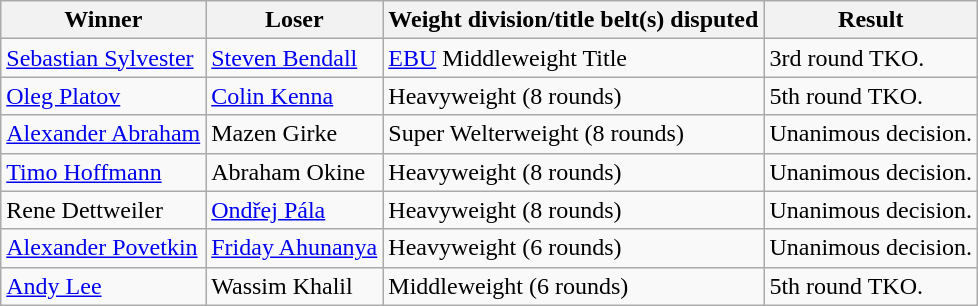<table class=wikitable>
<tr>
<th>Winner</th>
<th>Loser</th>
<th>Weight division/title belt(s) disputed</th>
<th>Result</th>
</tr>
<tr>
<td> <a href='#'>Sebastian Sylvester</a></td>
<td> <a href='#'>Steven Bendall</a></td>
<td><a href='#'>EBU</a> Middleweight Title</td>
<td>3rd round TKO.</td>
</tr>
<tr>
<td> <a href='#'>Oleg Platov</a></td>
<td> <a href='#'>Colin Kenna</a></td>
<td>Heavyweight (8 rounds)</td>
<td>5th round TKO.</td>
</tr>
<tr>
<td> <a href='#'>Alexander Abraham</a></td>
<td> Mazen Girke</td>
<td>Super Welterweight (8 rounds)</td>
<td>Unanimous decision.</td>
</tr>
<tr>
<td> <a href='#'>Timo Hoffmann</a></td>
<td> Abraham Okine</td>
<td>Heavyweight (8 rounds)</td>
<td>Unanimous decision.</td>
</tr>
<tr>
<td> Rene Dettweiler</td>
<td> <a href='#'>Ondřej Pála</a></td>
<td>Heavyweight (8 rounds)</td>
<td>Unanimous decision.</td>
</tr>
<tr>
<td> <a href='#'>Alexander Povetkin</a></td>
<td> <a href='#'>Friday Ahunanya</a></td>
<td>Heavyweight (6 rounds)</td>
<td>Unanimous decision.</td>
</tr>
<tr>
<td> <a href='#'>Andy Lee</a></td>
<td> Wassim Khalil</td>
<td>Middleweight (6 rounds)</td>
<td>5th round TKO.</td>
</tr>
</table>
